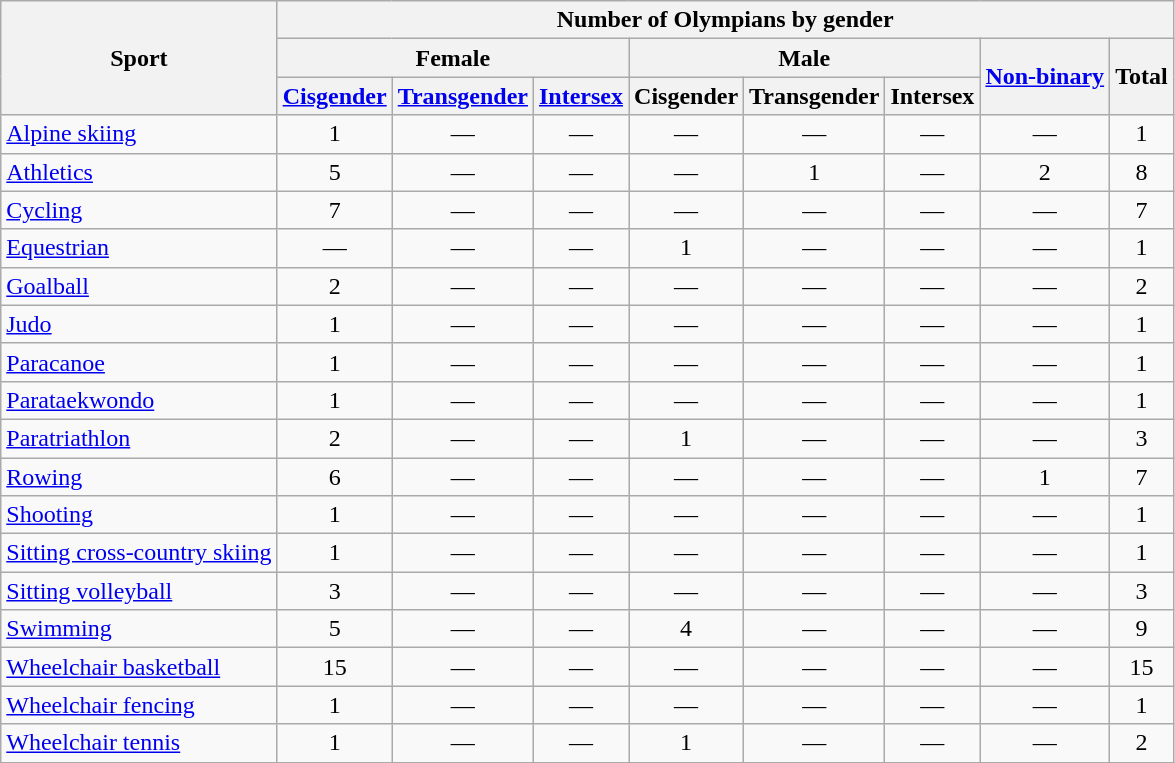<table class="wikitable sortable" style="text-align:center">
<tr>
<th rowspan="3">Sport</th>
<th colspan="8">Number of Olympians by gender</th>
</tr>
<tr>
<th colspan="3">Female</th>
<th colspan="3">Male</th>
<th rowspan="2"><a href='#'>Non-binary</a></th>
<th rowspan="2">Total</th>
</tr>
<tr>
<th><a href='#'>Cisgender</a></th>
<th><a href='#'>Transgender</a></th>
<th><a href='#'>Intersex</a></th>
<th>Cisgender</th>
<th>Transgender</th>
<th>Intersex</th>
</tr>
<tr>
<td style="text-align:left" data-sort-value="Alpine skiing"> <a href='#'>Alpine skiing</a></td>
<td>1</td>
<td>—</td>
<td>—</td>
<td>—</td>
<td>—</td>
<td>—</td>
<td>—</td>
<td>1</td>
</tr>
<tr>
<td style="text-align:left" data-sort-value="Athletics"> <a href='#'>Athletics</a></td>
<td>5</td>
<td>—</td>
<td>—</td>
<td>—</td>
<td>1</td>
<td>—</td>
<td>2</td>
<td>8</td>
</tr>
<tr>
<td style="text-align:left" data-sort-value="Cycling"> <a href='#'>Cycling</a></td>
<td>7</td>
<td>—</td>
<td>—</td>
<td>—</td>
<td>—</td>
<td>—</td>
<td>—</td>
<td>7</td>
</tr>
<tr>
<td style="text-align:left" data-sort-value="Equestrian"> <a href='#'>Equestrian</a></td>
<td>—</td>
<td>—</td>
<td>—</td>
<td>1</td>
<td>—</td>
<td>—</td>
<td>—</td>
<td>1</td>
</tr>
<tr>
<td style="text-align:left" data-sort-value="Goalball"> <a href='#'>Goalball</a></td>
<td>2</td>
<td>—</td>
<td>—</td>
<td>—</td>
<td>—</td>
<td>—</td>
<td>—</td>
<td>2</td>
</tr>
<tr>
<td style="text-align:left" data-sort-value="Judo"> <a href='#'>Judo</a></td>
<td>1</td>
<td>—</td>
<td>—</td>
<td>—</td>
<td>—</td>
<td>—</td>
<td>—</td>
<td>1</td>
</tr>
<tr>
<td style="text-align:left" data-sort-value="Paracanoe"> <a href='#'>Paracanoe</a></td>
<td>1</td>
<td>—</td>
<td>—</td>
<td>—</td>
<td>—</td>
<td>—</td>
<td>—</td>
<td>1</td>
</tr>
<tr>
<td style="text-align:left" data-sort-value="Parataekwondo"> <a href='#'>Parataekwondo</a></td>
<td>1</td>
<td>—</td>
<td>—</td>
<td>—</td>
<td>—</td>
<td>—</td>
<td>—</td>
<td>1</td>
</tr>
<tr>
<td style="text-align:left" data-sort-value="Paratriathlon"> <a href='#'>Paratriathlon</a></td>
<td>2</td>
<td>—</td>
<td>—</td>
<td>1</td>
<td>—</td>
<td>—</td>
<td>—</td>
<td>3</td>
</tr>
<tr>
<td style="text-align:left" data-sort-value="Rowing"> <a href='#'>Rowing</a></td>
<td>6</td>
<td>—</td>
<td>—</td>
<td>—</td>
<td>—</td>
<td>—</td>
<td>1</td>
<td>7</td>
</tr>
<tr>
<td style="text-align:left" data-sort-value="Shooting"> <a href='#'>Shooting</a></td>
<td>1</td>
<td>—</td>
<td>—</td>
<td>—</td>
<td>—</td>
<td>—</td>
<td>—</td>
<td>1</td>
</tr>
<tr>
<td style="text-align:left" data-sort-value="Sitting cross country skiing"> <a href='#'>Sitting cross-country skiing</a></td>
<td>1</td>
<td>—</td>
<td>—</td>
<td>—</td>
<td>—</td>
<td>—</td>
<td>—</td>
<td>1</td>
</tr>
<tr>
<td style="text-align:left" data-sort-value="Sitting volleyball"> <a href='#'>Sitting volleyball</a></td>
<td>3</td>
<td>—</td>
<td>—</td>
<td>—</td>
<td>—</td>
<td>—</td>
<td>—</td>
<td>3</td>
</tr>
<tr>
<td style="text-align:left" data-sort-value="Swimming"> <a href='#'>Swimming</a></td>
<td>5</td>
<td>—</td>
<td>—</td>
<td>4</td>
<td>—</td>
<td>—</td>
<td>—</td>
<td>9</td>
</tr>
<tr>
<td style="text-align:left" data-sort-value="Wheelchair basketball"> <a href='#'>Wheelchair basketball</a></td>
<td>15</td>
<td>—</td>
<td>—</td>
<td>—</td>
<td>—</td>
<td>—</td>
<td>—</td>
<td>15</td>
</tr>
<tr>
<td style="text-align:left" data-sort-value="Wheelchair fencing"> <a href='#'>Wheelchair fencing</a></td>
<td>1</td>
<td>—</td>
<td>—</td>
<td>—</td>
<td>—</td>
<td>—</td>
<td>—</td>
<td>1</td>
</tr>
<tr>
<td style="text-align:left" data-sort-value="Wheelchair tennis"> <a href='#'>Wheelchair tennis</a></td>
<td>1</td>
<td>—</td>
<td>—</td>
<td>1</td>
<td>—</td>
<td>—</td>
<td>—</td>
<td>2</td>
</tr>
</table>
